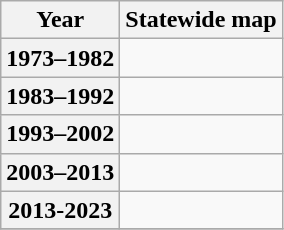<table class=wikitable>
<tr>
<th>Year</th>
<th>Statewide map</th>
</tr>
<tr>
<th>1973–1982</th>
<td></td>
</tr>
<tr>
<th>1983–1992</th>
<td></td>
</tr>
<tr>
<th>1993–2002</th>
<td></td>
</tr>
<tr>
<th>2003–2013</th>
<td></td>
</tr>
<tr>
<th>2013-2023</th>
<td></td>
</tr>
<tr>
</tr>
</table>
